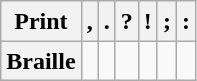<table class="wikitable" style="line-height: 1.2">
<tr align=center>
<th>Print</th>
<th>,</th>
<th>.</th>
<th>?</th>
<th>!</th>
<th>;</th>
<th>:</th>
</tr>
<tr align=center>
<th>Braille</th>
<td></td>
<td></td>
<td></td>
<td></td>
<td></td>
<td></td>
</tr>
</table>
